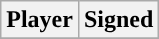<table class="wikitable sortable sortable">
<tr>
<th>Player</th>
<th>Signed</th>
</tr>
<tr style="text-align: center">
</tr>
</table>
